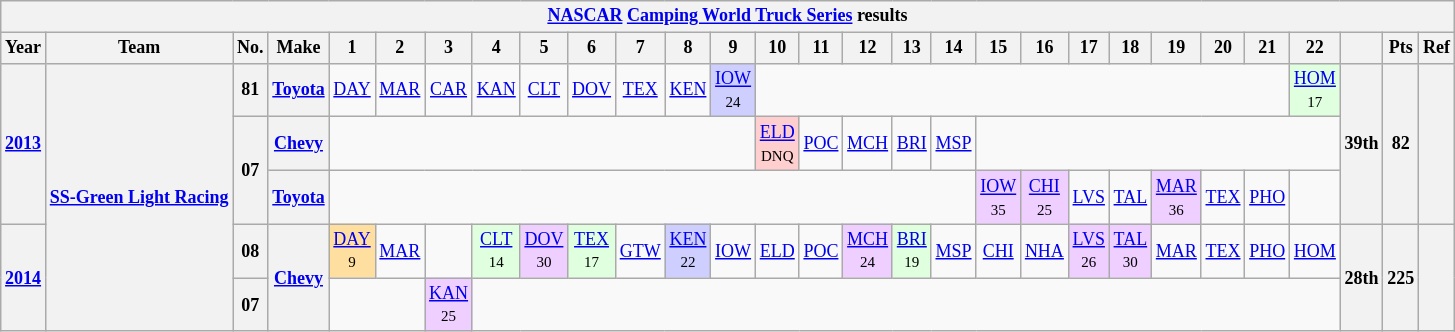<table class="wikitable" style="text-align:center; font-size:75%">
<tr>
<th colspan=45><a href='#'>NASCAR</a> <a href='#'>Camping World Truck Series</a> results</th>
</tr>
<tr>
<th>Year</th>
<th>Team</th>
<th>No.</th>
<th>Make</th>
<th>1</th>
<th>2</th>
<th>3</th>
<th>4</th>
<th>5</th>
<th>6</th>
<th>7</th>
<th>8</th>
<th>9</th>
<th>10</th>
<th>11</th>
<th>12</th>
<th>13</th>
<th>14</th>
<th>15</th>
<th>16</th>
<th>17</th>
<th>18</th>
<th>19</th>
<th>20</th>
<th>21</th>
<th>22</th>
<th></th>
<th>Pts</th>
<th>Ref</th>
</tr>
<tr>
<th rowspan=3><a href='#'>2013</a></th>
<th rowspan=5><a href='#'>SS-Green Light Racing</a></th>
<th>81</th>
<th><a href='#'>Toyota</a></th>
<td><a href='#'>DAY</a></td>
<td><a href='#'>MAR</a></td>
<td><a href='#'>CAR</a></td>
<td><a href='#'>KAN</a></td>
<td><a href='#'>CLT</a></td>
<td><a href='#'>DOV</a></td>
<td><a href='#'>TEX</a></td>
<td><a href='#'>KEN</a></td>
<td style="background:#CFCFFF;"><a href='#'>IOW</a><br><small>24</small></td>
<td colspan=12></td>
<td style="background:#DFFFDF;"><a href='#'>HOM</a><br><small>17</small></td>
<th rowspan=3>39th</th>
<th rowspan=3>82</th>
<th rowspan=3></th>
</tr>
<tr>
<th rowspan=2>07</th>
<th><a href='#'>Chevy</a></th>
<td colspan=9></td>
<td style="background:#FFCFCF;"><a href='#'>ELD</a><br><small>DNQ</small></td>
<td><a href='#'>POC</a></td>
<td><a href='#'>MCH</a></td>
<td><a href='#'>BRI</a></td>
<td><a href='#'>MSP</a></td>
<td colspan=8></td>
</tr>
<tr>
<th><a href='#'>Toyota</a></th>
<td colspan=14></td>
<td style="background:#EFCFFF;"><a href='#'>IOW</a><br><small>35</small></td>
<td style="background:#EFCFFF;"><a href='#'>CHI</a><br><small>25</small></td>
<td><a href='#'>LVS</a></td>
<td><a href='#'>TAL</a></td>
<td style="background:#EFCFFF;"><a href='#'>MAR</a><br><small>36</small></td>
<td><a href='#'>TEX</a></td>
<td><a href='#'>PHO</a></td>
<td></td>
</tr>
<tr>
<th rowspan=2><a href='#'>2014</a></th>
<th>08</th>
<th rowspan=2><a href='#'>Chevy</a></th>
<td style="background:#FFDF9F;"><a href='#'>DAY</a><br><small>9</small></td>
<td><a href='#'>MAR</a></td>
<td></td>
<td style="background:#DFFFDF;"><a href='#'>CLT</a><br><small>14</small></td>
<td style="background:#EFCFFF;"><a href='#'>DOV</a><br><small>30</small></td>
<td style="background:#DFFFDF;"><a href='#'>TEX</a><br><small>17</small></td>
<td><a href='#'>GTW</a></td>
<td style="background:#CFCFFF;"><a href='#'>KEN</a><br><small>22</small></td>
<td><a href='#'>IOW</a></td>
<td><a href='#'>ELD</a></td>
<td><a href='#'>POC</a></td>
<td style="background:#EFCFFF;"><a href='#'>MCH</a><br><small>24</small></td>
<td style="background:#DFFFDF;"><a href='#'>BRI</a><br><small>19</small></td>
<td><a href='#'>MSP</a></td>
<td><a href='#'>CHI</a></td>
<td><a href='#'>NHA</a></td>
<td style="background:#EFCFFF;"><a href='#'>LVS</a><br><small>26</small></td>
<td style="background:#EFCFFF;"><a href='#'>TAL</a><br><small>30</small></td>
<td><a href='#'>MAR</a></td>
<td><a href='#'>TEX</a></td>
<td><a href='#'>PHO</a></td>
<td><a href='#'>HOM</a></td>
<th rowspan=2>28th</th>
<th rowspan=2>225</th>
<th rowspan=2></th>
</tr>
<tr>
<th>07</th>
<td colspan=2></td>
<td style="background:#EFCFFF;"><a href='#'>KAN</a><br><small>25</small></td>
<td colspan=19></td>
</tr>
</table>
